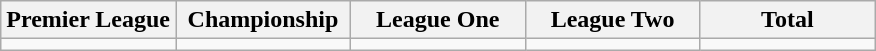<table class="wikitable">
<tr>
<th width="20%">Premier League</th>
<th width="20%">Championship</th>
<th width="20%">League One</th>
<th width="20%">League Two</th>
<th width="20%">Total</th>
</tr>
<tr>
<td></td>
<td></td>
<td></td>
<td></td>
<td></td>
</tr>
</table>
